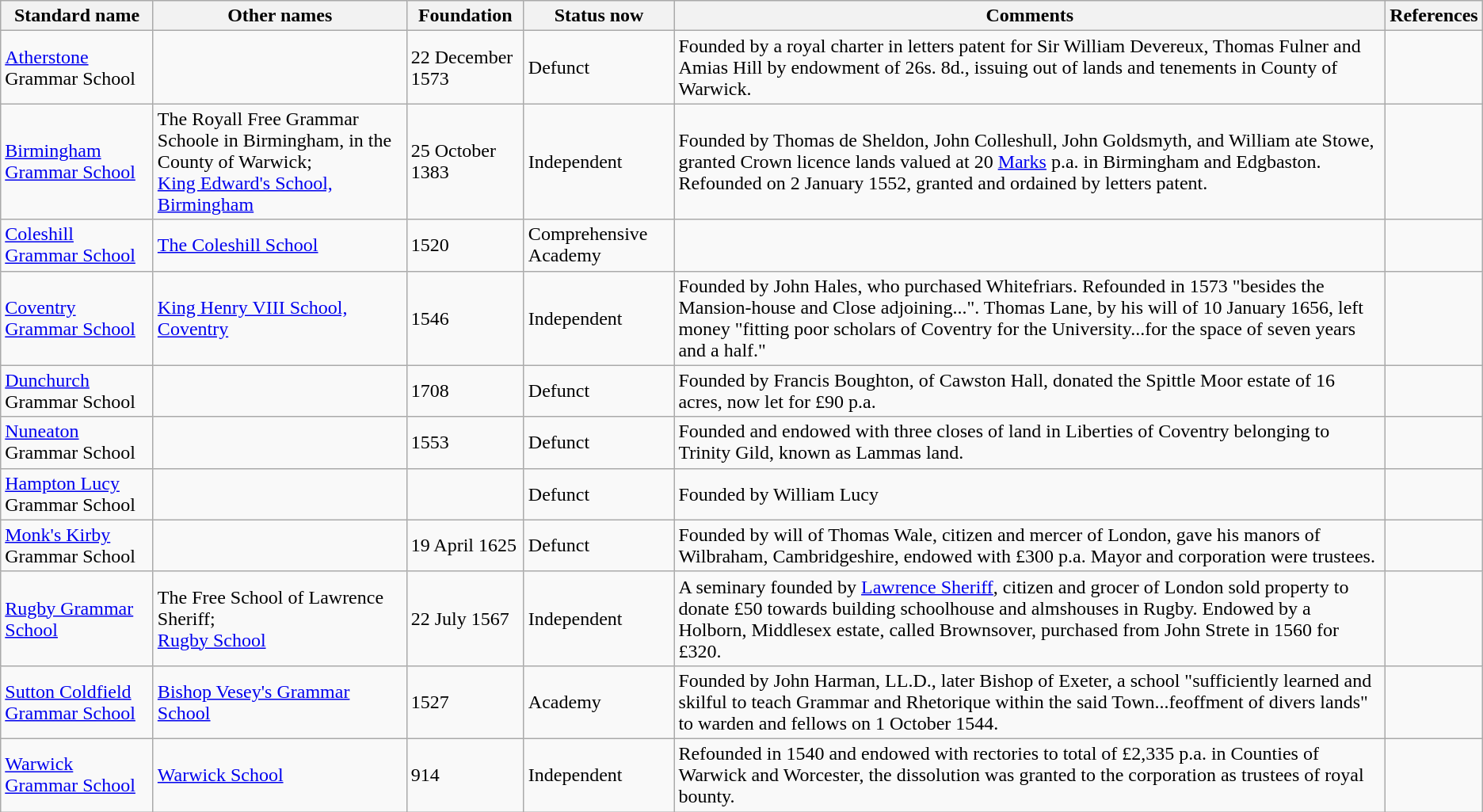<table class="wikitable">
<tr>
<th>Standard name</th>
<th>Other names</th>
<th>Foundation</th>
<th>Status now</th>
<th>Comments</th>
<th>References</th>
</tr>
<tr>
<td><a href='#'>Atherstone</a> Grammar School</td>
<td></td>
<td>22 December 1573</td>
<td>Defunct</td>
<td>Founded by a royal charter in letters patent for Sir William Devereux, Thomas Fulner and Amias Hill by endowment of 26s. 8d., issuing out of lands and tenements in County of Warwick.</td>
<td></td>
</tr>
<tr>
<td><a href='#'>Birmingham Grammar School</a></td>
<td>The Royall Free Grammar Schoole in Birmingham, in the County of Warwick;<br><a href='#'>King Edward's School, Birmingham</a></td>
<td>25 October 1383</td>
<td>Independent</td>
<td>Founded by Thomas de Sheldon, John Colleshull, John Goldsmyth, and William ate Stowe, granted Crown licence lands valued at 20 <a href='#'>Marks</a> p.a. in Birmingham and Edgbaston. Refounded on 2 January 1552, granted and ordained by letters patent.</td>
<td></td>
</tr>
<tr>
<td><a href='#'>Coleshill Grammar School</a></td>
<td><a href='#'>The Coleshill School</a></td>
<td>1520</td>
<td>Comprehensive Academy</td>
<td></td>
<td></td>
</tr>
<tr>
<td><a href='#'>Coventry Grammar School</a></td>
<td><a href='#'>King Henry VIII School, Coventry</a></td>
<td>1546</td>
<td>Independent</td>
<td>Founded by John Hales, who purchased Whitefriars. Refounded in 1573 "besides the Mansion-house and Close adjoining...". Thomas Lane, by his will of 10 January 1656, left money "fitting poor scholars of Coventry for the University...for the space of seven years and a half."</td>
<td></td>
</tr>
<tr>
<td><a href='#'>Dunchurch</a> Grammar School</td>
<td></td>
<td>1708</td>
<td>Defunct</td>
<td>Founded by Francis Boughton, of Cawston Hall, donated the Spittle Moor estate of 16 acres, now let for £90 p.a.</td>
<td></td>
</tr>
<tr>
<td><a href='#'>Nuneaton</a> Grammar School</td>
<td></td>
<td>1553</td>
<td>Defunct</td>
<td>Founded and endowed with three closes of land in Liberties of Coventry belonging to Trinity Gild, known as Lammas land.</td>
<td></td>
</tr>
<tr>
<td><a href='#'>Hampton Lucy</a> Grammar School</td>
<td></td>
<td></td>
<td>Defunct</td>
<td>Founded by William Lucy</td>
<td></td>
</tr>
<tr>
<td><a href='#'>Monk's Kirby</a> Grammar School</td>
<td></td>
<td>19 April 1625</td>
<td>Defunct</td>
<td>Founded by will of Thomas Wale, citizen and mercer of London, gave his manors of Wilbraham, Cambridgeshire, endowed with £300 p.a. Mayor and corporation were trustees.</td>
<td></td>
</tr>
<tr>
<td><a href='#'>Rugby Grammar School</a></td>
<td>The Free School of Lawrence Sheriff;<br><a href='#'>Rugby School</a></td>
<td>22 July 1567</td>
<td>Independent</td>
<td>A seminary founded by <a href='#'>Lawrence Sheriff</a>, citizen and grocer of London sold property to donate £50 towards building schoolhouse and almshouses in Rugby. Endowed by a Holborn, Middlesex estate, called Brownsover, purchased from John Strete in 1560 for £320.</td>
<td></td>
</tr>
<tr>
<td><a href='#'>Sutton Coldfield Grammar School</a></td>
<td><a href='#'>Bishop Vesey's Grammar School</a></td>
<td>1527</td>
<td>Academy</td>
<td>Founded by John Harman, LL.D., later Bishop of Exeter, a school "sufficiently learned and skilful to teach Grammar and Rhetorique within the said Town...feoffment of divers lands" to warden and fellows on 1 October 1544.</td>
<td></td>
</tr>
<tr>
<td><a href='#'>Warwick Grammar School</a></td>
<td><a href='#'>Warwick School</a></td>
<td>914</td>
<td>Independent</td>
<td>Refounded in 1540 and endowed with rectories to total of £2,335 p.a. in Counties of Warwick and Worcester, the dissolution was granted to the corporation as trustees of royal bounty.</td>
<td></td>
</tr>
</table>
